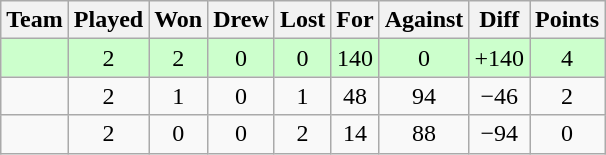<table class="wikitable" style="text-align:center">
<tr>
<th>Team</th>
<th>Played</th>
<th>Won</th>
<th>Drew</th>
<th>Lost</th>
<th>For</th>
<th>Against</th>
<th>Diff</th>
<th>Points</th>
</tr>
<tr bgcolor="#ccffcc">
<td align=left></td>
<td>2</td>
<td>2</td>
<td>0</td>
<td>0</td>
<td>140</td>
<td>0</td>
<td>+140</td>
<td>4</td>
</tr>
<tr>
<td align=left></td>
<td>2</td>
<td>1</td>
<td>0</td>
<td>1</td>
<td>48</td>
<td>94</td>
<td>−46</td>
<td>2</td>
</tr>
<tr>
<td align=left></td>
<td>2</td>
<td>0</td>
<td>0</td>
<td>2</td>
<td>14</td>
<td>88</td>
<td>−94</td>
<td>0</td>
</tr>
</table>
